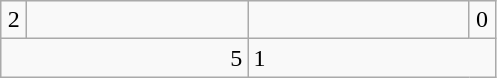<table class=wikitable>
<tr>
<td align=center width=10>2</td>
<td align=center width=140></td>
<td align="center" width="140" !></td>
<td align="center" width="10">0</td>
</tr>
<tr>
<td colspan=2 align=right>5</td>
<td colspan="2">1</td>
</tr>
</table>
